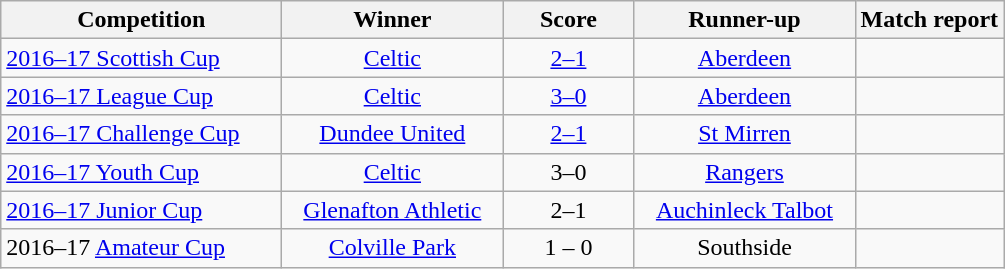<table class="wikitable" style="text-align:center">
<tr>
<th width=180>Competition</th>
<th width=140>Winner</th>
<th width=80>Score</th>
<th width=140>Runner-up</th>
<th>Match report</th>
</tr>
<tr>
<td align=left><a href='#'>2016–17 Scottish Cup</a></td>
<td><a href='#'>Celtic</a></td>
<td><a href='#'>2–1</a></td>
<td><a href='#'>Aberdeen</a></td>
<td></td>
</tr>
<tr>
<td align=left><a href='#'>2016–17 League Cup</a></td>
<td><a href='#'>Celtic</a></td>
<td><a href='#'>3–0</a></td>
<td><a href='#'>Aberdeen</a></td>
<td></td>
</tr>
<tr>
<td align=left><a href='#'>2016–17 Challenge Cup</a></td>
<td><a href='#'>Dundee United</a></td>
<td><a href='#'>2–1</a></td>
<td><a href='#'>St Mirren</a></td>
<td></td>
</tr>
<tr>
<td align=left><a href='#'>2016–17 Youth Cup</a></td>
<td><a href='#'>Celtic</a></td>
<td>3–0</td>
<td><a href='#'>Rangers</a></td>
<td></td>
</tr>
<tr>
<td align=left><a href='#'>2016–17 Junior Cup</a></td>
<td><a href='#'>Glenafton Athletic</a></td>
<td>2–1</td>
<td><a href='#'>Auchinleck Talbot</a></td>
<td></td>
</tr>
<tr>
<td align=left>2016–17 <a href='#'>Amateur Cup</a></td>
<td><a href='#'>Colville Park</a></td>
<td>1 – 0</td>
<td>Southside</td>
<td></td>
</tr>
</table>
